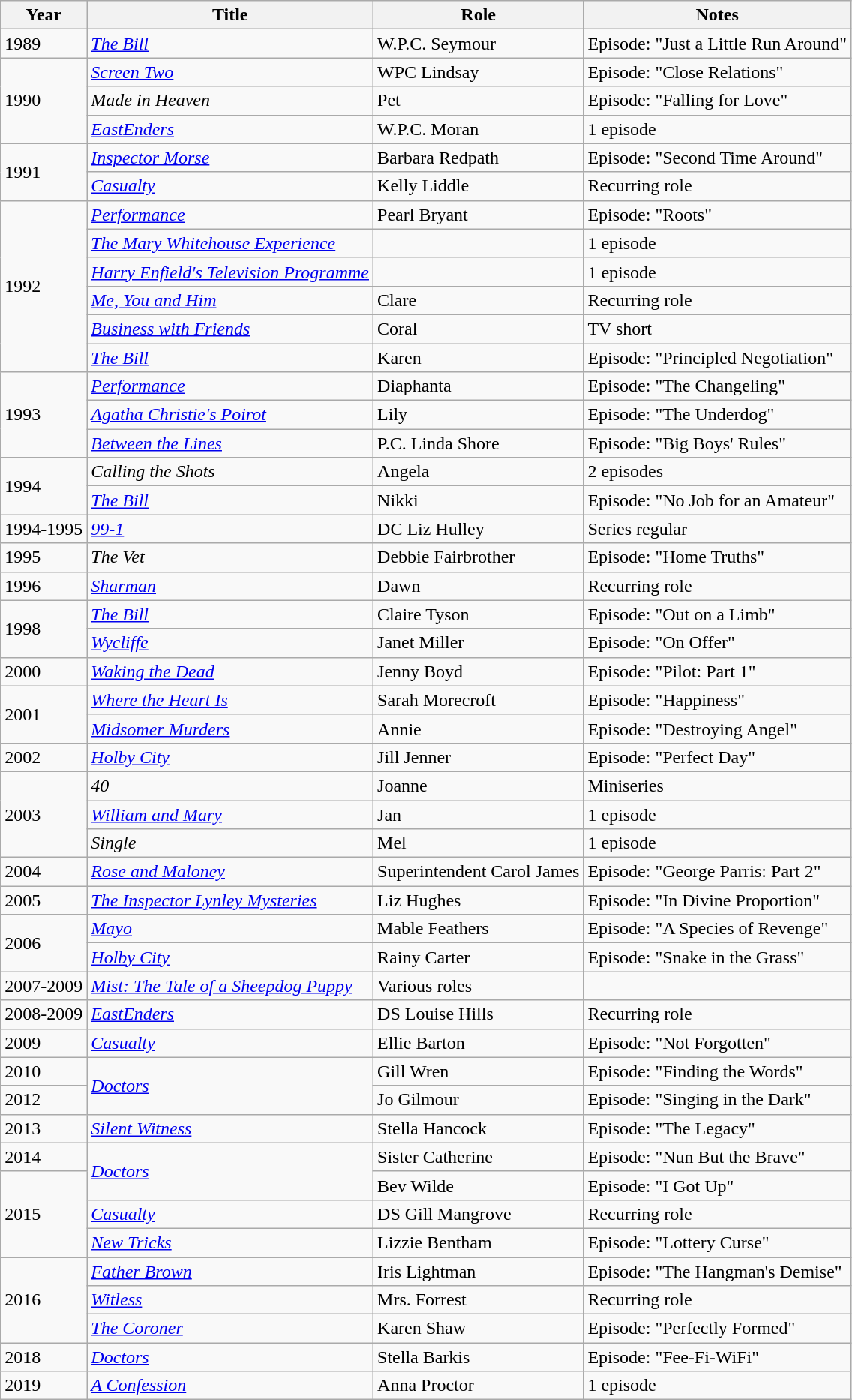<table class="wikitable">
<tr>
<th>Year</th>
<th>Title</th>
<th>Role</th>
<th>Notes</th>
</tr>
<tr>
<td>1989</td>
<td><em><a href='#'>The Bill</a></em></td>
<td>W.P.C. Seymour</td>
<td>Episode: "Just a Little Run Around"</td>
</tr>
<tr>
<td rowspan="3">1990</td>
<td><em><a href='#'>Screen Two</a></em></td>
<td>WPC Lindsay</td>
<td>Episode: "Close Relations"</td>
</tr>
<tr>
<td><em>Made in Heaven</em></td>
<td>Pet</td>
<td>Episode: "Falling for Love"</td>
</tr>
<tr>
<td><em><a href='#'>EastEnders</a></em></td>
<td>W.P.C. Moran</td>
<td>1 episode</td>
</tr>
<tr>
<td rowspan="2">1991</td>
<td><em><a href='#'>Inspector Morse</a></em></td>
<td>Barbara Redpath</td>
<td>Episode: "Second Time Around"</td>
</tr>
<tr>
<td><em><a href='#'>Casualty</a></em></td>
<td>Kelly Liddle</td>
<td>Recurring role</td>
</tr>
<tr>
<td rowspan="6">1992</td>
<td><em><a href='#'>Performance</a></em></td>
<td>Pearl Bryant</td>
<td>Episode: "Roots"</td>
</tr>
<tr>
<td><em><a href='#'>The Mary Whitehouse Experience</a></em></td>
<td></td>
<td>1 episode</td>
</tr>
<tr>
<td><em><a href='#'>Harry Enfield's Television Programme</a></em></td>
<td></td>
<td>1 episode</td>
</tr>
<tr>
<td><em><a href='#'>Me, You and Him</a></em></td>
<td>Clare</td>
<td>Recurring role</td>
</tr>
<tr>
<td><em><a href='#'>Business with Friends</a></em></td>
<td>Coral</td>
<td>TV short</td>
</tr>
<tr>
<td><em><a href='#'>The Bill</a></em></td>
<td>Karen</td>
<td>Episode: "Principled Negotiation"</td>
</tr>
<tr>
<td rowspan="3">1993</td>
<td><em><a href='#'>Performance</a></em></td>
<td>Diaphanta</td>
<td>Episode: "The Changeling"</td>
</tr>
<tr>
<td><em><a href='#'>Agatha Christie's Poirot</a></em></td>
<td>Lily</td>
<td>Episode: "The Underdog"</td>
</tr>
<tr>
<td><em><a href='#'>Between the Lines</a></em></td>
<td>P.C. Linda Shore</td>
<td>Episode: "Big Boys' Rules"</td>
</tr>
<tr>
<td rowspan="2">1994</td>
<td><em>Calling the Shots</em></td>
<td>Angela</td>
<td>2 episodes</td>
</tr>
<tr>
<td><em><a href='#'>The Bill</a></em></td>
<td>Nikki</td>
<td>Episode: "No Job for an Amateur"</td>
</tr>
<tr>
<td>1994-1995</td>
<td><em><a href='#'>99-1</a></em></td>
<td>DC Liz Hulley</td>
<td>Series regular</td>
</tr>
<tr>
<td>1995</td>
<td><em>The Vet</em></td>
<td>Debbie Fairbrother</td>
<td>Episode: "Home Truths"</td>
</tr>
<tr>
<td>1996</td>
<td><em><a href='#'>Sharman</a></em></td>
<td>Dawn</td>
<td>Recurring role</td>
</tr>
<tr>
<td rowspan="2">1998</td>
<td><em><a href='#'>The Bill</a></em></td>
<td>Claire Tyson</td>
<td>Episode: "Out on a Limb"</td>
</tr>
<tr>
<td><em><a href='#'>Wycliffe</a></em></td>
<td>Janet Miller</td>
<td>Episode: "On Offer"</td>
</tr>
<tr>
<td>2000</td>
<td><em><a href='#'>Waking the Dead</a></em></td>
<td>Jenny Boyd</td>
<td>Episode: "Pilot: Part 1"</td>
</tr>
<tr>
<td rowspan="2">2001</td>
<td><em><a href='#'>Where the Heart Is</a></em></td>
<td>Sarah Morecroft</td>
<td>Episode: "Happiness"</td>
</tr>
<tr>
<td><em><a href='#'>Midsomer Murders</a></em></td>
<td>Annie</td>
<td>Episode: "Destroying Angel"</td>
</tr>
<tr>
<td>2002</td>
<td><em><a href='#'>Holby City</a></em></td>
<td>Jill Jenner</td>
<td>Episode: "Perfect Day"</td>
</tr>
<tr>
<td rowspan="3">2003</td>
<td><em>40</em></td>
<td>Joanne</td>
<td>Miniseries</td>
</tr>
<tr>
<td><em><a href='#'>William and Mary</a></em></td>
<td>Jan</td>
<td>1 episode</td>
</tr>
<tr>
<td><em>Single</em></td>
<td>Mel</td>
<td>1 episode</td>
</tr>
<tr>
<td>2004</td>
<td><em><a href='#'>Rose and Maloney</a></em></td>
<td>Superintendent Carol James</td>
<td>Episode: "George Parris: Part 2"</td>
</tr>
<tr>
<td>2005</td>
<td><em><a href='#'>The Inspector Lynley Mysteries</a></em></td>
<td>Liz Hughes</td>
<td>Episode: "In Divine Proportion"</td>
</tr>
<tr>
<td rowspan="2">2006</td>
<td><em><a href='#'>Mayo</a></em></td>
<td>Mable Feathers</td>
<td>Episode: "A Species of Revenge"</td>
</tr>
<tr>
<td><em><a href='#'>Holby City</a></em></td>
<td>Rainy Carter</td>
<td>Episode: "Snake in the Grass"</td>
</tr>
<tr>
<td>2007-2009</td>
<td><em><a href='#'>Mist: The Tale of a Sheepdog Puppy</a></em></td>
<td>Various roles</td>
<td></td>
</tr>
<tr>
<td>2008-2009</td>
<td><em><a href='#'>EastEnders</a></em></td>
<td>DS Louise Hills</td>
<td>Recurring role</td>
</tr>
<tr>
<td>2009</td>
<td><em><a href='#'>Casualty</a></em></td>
<td>Ellie Barton</td>
<td>Episode: "Not Forgotten"</td>
</tr>
<tr>
<td>2010</td>
<td rowspan="2"><em><a href='#'>Doctors</a></em></td>
<td>Gill Wren</td>
<td>Episode: "Finding the Words"</td>
</tr>
<tr>
<td>2012</td>
<td>Jo Gilmour</td>
<td>Episode: "Singing in the Dark"</td>
</tr>
<tr>
<td>2013</td>
<td><em><a href='#'>Silent Witness</a></em></td>
<td>Stella Hancock</td>
<td>Episode: "The Legacy"</td>
</tr>
<tr>
<td>2014</td>
<td rowspan="2"><em><a href='#'>Doctors</a></em></td>
<td>Sister Catherine</td>
<td>Episode: "Nun But the Brave"</td>
</tr>
<tr>
<td rowspan="3">2015</td>
<td>Bev Wilde</td>
<td>Episode: "I Got Up"</td>
</tr>
<tr>
<td><em><a href='#'>Casualty</a></em></td>
<td>DS Gill Mangrove</td>
<td>Recurring role</td>
</tr>
<tr>
<td><em><a href='#'>New Tricks</a></em></td>
<td>Lizzie Bentham</td>
<td>Episode: "Lottery Curse"</td>
</tr>
<tr>
<td rowspan="3">2016</td>
<td><em><a href='#'>Father Brown</a></em></td>
<td>Iris Lightman</td>
<td>Episode: "The Hangman's Demise"</td>
</tr>
<tr>
<td><em><a href='#'>Witless</a></em></td>
<td>Mrs. Forrest</td>
<td>Recurring role</td>
</tr>
<tr>
<td><em><a href='#'>The Coroner</a></em></td>
<td>Karen Shaw</td>
<td>Episode: "Perfectly Formed"</td>
</tr>
<tr>
<td>2018</td>
<td><em><a href='#'>Doctors</a></em></td>
<td>Stella Barkis</td>
<td>Episode: "Fee-Fi-WiFi"</td>
</tr>
<tr>
<td>2019</td>
<td><em><a href='#'>A Confession</a></em></td>
<td>Anna Proctor</td>
<td>1 episode</td>
</tr>
</table>
